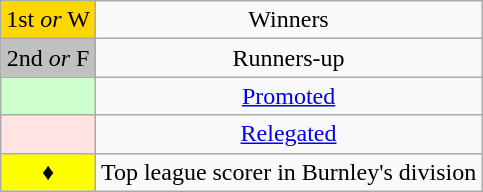<table class="wikitable" style="text-align:center">
<tr>
<td style=background:gold>1st <em>or</em> W</td>
<td>Winners</td>
</tr>
<tr>
<td style=background:silver>2nd <em>or</em> F</td>
<td>Runners-up</td>
</tr>
<tr>
<td style=background:#cfc></td>
<td><a href='#'>Promoted</a></td>
</tr>
<tr>
<td style=background:MistyRose></td>
<td><a href='#'>Relegated</a></td>
</tr>
<tr>
<td style=background:yellow>♦</td>
<td>Top league scorer in Burnley's division</td>
</tr>
</table>
